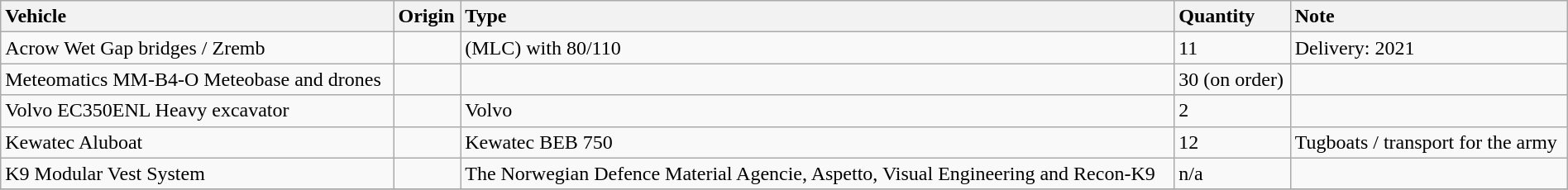<table class="wikitable" style="width:100%;">
<tr>
<th style="text-align:left;">Vehicle</th>
<th style="text-align:left;">Origin</th>
<th style="text-align:left;">Type</th>
<th style="text-align:left;">Quantity</th>
<th style="text-align:left;">Note</th>
</tr>
<tr>
<td>Acrow Wet Gap bridges / Zremb</td>
<td><br></td>
<td>(MLC) with 80/110</td>
<td>11</td>
<td>Delivery: 2021 </td>
</tr>
<tr>
<td>Meteomatics MM-B4-O Meteobase and drones </td>
<td></td>
<td></td>
<td>30 (on order) </td>
</tr>
<tr>
<td>Volvo EC350ENL Heavy excavator </td>
<td style="text-align:left;"></td>
<td>Volvo</td>
<td>2</td>
<td></td>
</tr>
<tr>
<td>Kewatec Aluboat</td>
<td style="text-align:left;"></td>
<td>Kewatec BEB 750</td>
<td>12</td>
<td>Tugboats / transport for the army </td>
</tr>
<tr>
<td>K9 Modular Vest System</td>
<td style="text-align:left;">  </td>
<td>The Norwegian Defence Material Agencie, Aspetto, Visual Engineering and Recon-K9 </td>
<td>n/a</td>
<td></td>
</tr>
<tr>
</tr>
</table>
